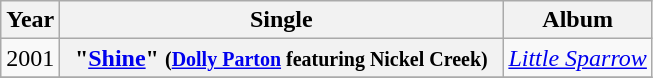<table class="wikitable plainrowheaders">
<tr>
<th>Year</th>
<th style="width:18em;">Single</th>
<th>Album</th>
</tr>
<tr>
<td>2001</td>
<th scope="row">"<a href='#'>Shine</a>" <small>(<a href='#'>Dolly Parton</a> featuring Nickel Creek)</small></th>
<td><em><a href='#'>Little Sparrow</a></em></td>
</tr>
<tr>
</tr>
</table>
